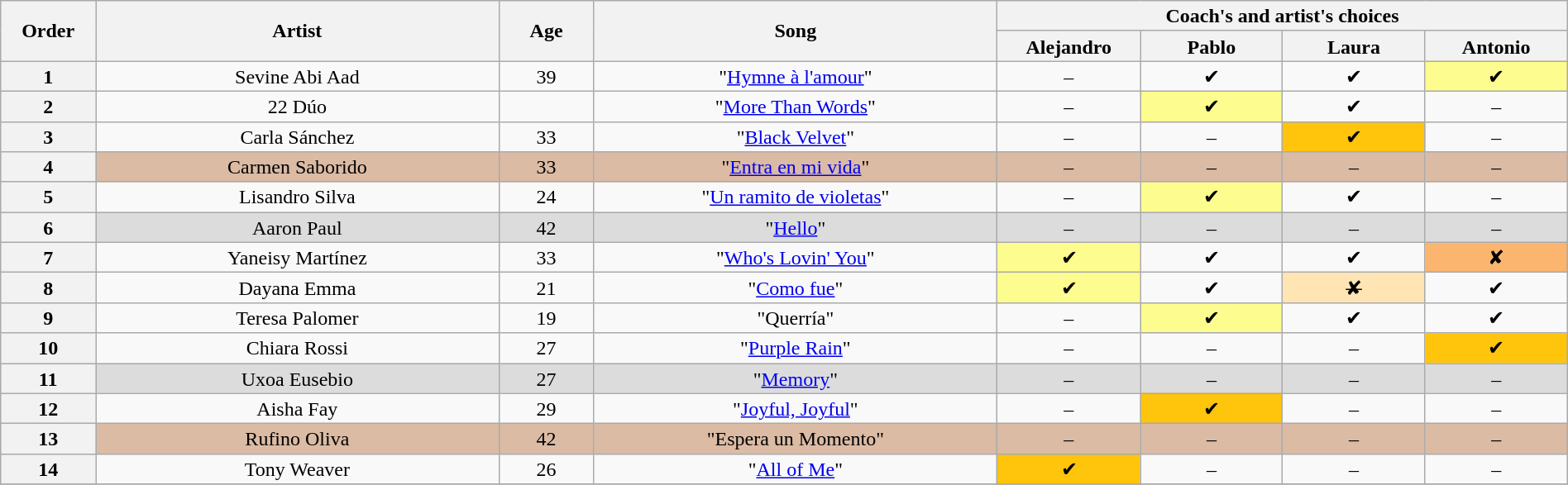<table class="wikitable" style="text-align:center; line-height:17px; width:100%">
<tr>
<th scope="col" rowspan="2" style="width:04%">Order</th>
<th scope="col" rowspan="2" style="width:17%">Artist</th>
<th scope="col" rowspan="2" style="width:04%">Age</th>
<th scope="col" rowspan="2" style="width:17%">Song</th>
<th scope="col" colspan="4" style="width:24%">Coach's and artist's choices</th>
</tr>
<tr>
<th style="width:06%">Alejandro</th>
<th style="width:06%">Pablo</th>
<th style="width:06%">Laura</th>
<th style="width:06%">Antonio</th>
</tr>
<tr>
<th>1</th>
<td>Sevine Abi Aad</td>
<td>39</td>
<td>"<a href='#'>Hymne à l'amour</a>"</td>
<td>–</td>
<td>✔</td>
<td>✔</td>
<td style="background:#fdfc8f">✔</td>
</tr>
<tr>
<th>2</th>
<td>22 Dúo </td>
<td></td>
<td>"<a href='#'>More Than Words</a>"</td>
<td>–</td>
<td style="background:#fdfc8f">✔</td>
<td>✔</td>
<td>–</td>
</tr>
<tr>
<th>3</th>
<td>Carla Sánchez</td>
<td>33</td>
<td>"<a href='#'>Black Velvet</a>"</td>
<td>–</td>
<td>–</td>
<td style="background:#ffc40c">✔</td>
<td>–</td>
</tr>
<tr style="background:#dbbba4">
<th>4</th>
<td>Carmen Saborido</td>
<td>33</td>
<td>"<a href='#'>Entra en mi vida</a>"</td>
<td>–</td>
<td>–</td>
<td>–</td>
<td>–</td>
</tr>
<tr>
<th>5</th>
<td>Lisandro Silva</td>
<td>24</td>
<td>"<a href='#'>Un ramito de violetas</a>"</td>
<td>–</td>
<td style="background:#fdfc8f">✔</td>
<td>✔</td>
<td>–</td>
</tr>
<tr style="background:#dcdcdc">
<th>6</th>
<td>Aaron Paul</td>
<td>42</td>
<td>"<a href='#'>Hello</a>"</td>
<td>–</td>
<td>–</td>
<td>–</td>
<td>–</td>
</tr>
<tr>
<th>7</th>
<td>Yaneisy Martínez</td>
<td>33</td>
<td>"<a href='#'>Who's Lovin' You</a>"</td>
<td style="background:#fdfc8f">✔</td>
<td>✔</td>
<td>✔</td>
<td style="background:#fbb56e">✘</td>
</tr>
<tr>
<th>8</th>
<td>Dayana Emma</td>
<td>21</td>
<td>"<a href='#'>Como fue</a>"</td>
<td style="background:#fdfc8f">✔</td>
<td>✔</td>
<td style="background:#ffe5b4"><s>✘</s></td>
<td>✔</td>
</tr>
<tr>
<th>9</th>
<td>Teresa Palomer</td>
<td>19</td>
<td>"Querría"</td>
<td>–</td>
<td style="background:#fdfc8f">✔</td>
<td>✔</td>
<td>✔</td>
</tr>
<tr>
<th>10</th>
<td>Chiara Rossi</td>
<td>27</td>
<td>"<a href='#'>Purple Rain</a>"</td>
<td>–</td>
<td>–</td>
<td>–</td>
<td style="background:#ffc40c">✔</td>
</tr>
<tr style="background:#dcdcdc">
<th>11</th>
<td>Uxoa Eusebio</td>
<td>27</td>
<td>"<a href='#'>Memory</a>"</td>
<td>–</td>
<td>–</td>
<td>–</td>
<td>–</td>
</tr>
<tr>
<th>12</th>
<td>Aisha Fay</td>
<td>29</td>
<td>"<a href='#'>Joyful, Joyful</a>"</td>
<td>–</td>
<td style="background:#ffc40c">✔</td>
<td>–</td>
<td>–</td>
</tr>
<tr style="background:#dbbba4">
<th>13</th>
<td>Rufino Oliva</td>
<td>42</td>
<td>"Espera un Momento"</td>
<td>–</td>
<td>–</td>
<td>–</td>
<td>–</td>
</tr>
<tr>
<th>14</th>
<td>Tony Weaver</td>
<td>26</td>
<td>"<a href='#'>All of Me</a>"</td>
<td style="background:#ffc40c">✔</td>
<td>–</td>
<td>–</td>
<td>–</td>
</tr>
<tr>
</tr>
</table>
